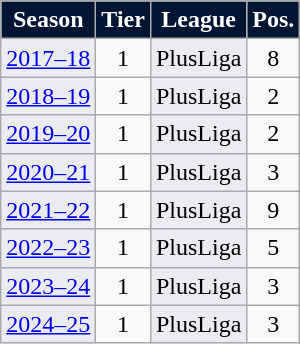<table class="wikitable" style="font-size:100%; text-align:center">
<tr>
<th style="color:#FFFFFF; background-color:#001533">Season</th>
<th style="color:#FFFFFF; background-color:#001533">Tier</th>
<th style="color:#FFFFFF; background-color:#001533">League</th>
<th style="color:#FFFFFF; background-color:#001533">Pos.</th>
</tr>
<tr>
<td style="background:#EAECF0"><a href='#'>2017–18</a></td>
<td align="center">1</td>
<td style="background:#EAECF0">PlusLiga</td>
<td align="center">8</td>
</tr>
<tr>
<td style="background:#EAECF0"><a href='#'>2018–19</a></td>
<td align="center">1</td>
<td style="background:#EAECF0">PlusLiga</td>
<td align="center">2</td>
</tr>
<tr>
<td style="background:#EAECF0"><a href='#'>2019–20</a></td>
<td align="center">1</td>
<td style="background:#EAECF0">PlusLiga</td>
<td align="center">2</td>
</tr>
<tr>
<td style="background:#EAECF0"><a href='#'>2020–21</a></td>
<td align="center">1</td>
<td style="background:#EAECF0">PlusLiga</td>
<td align="center">3</td>
</tr>
<tr>
<td style="background:#EAECF0"><a href='#'>2021–22</a></td>
<td align="center">1</td>
<td style="background:#EAECF0">PlusLiga</td>
<td align="center">9</td>
</tr>
<tr>
<td style="background:#EAECF0"><a href='#'>2022–23</a></td>
<td align="center">1</td>
<td style="background:#EAECF0">PlusLiga</td>
<td align="center">5</td>
</tr>
<tr>
<td style="background:#EAECF0"><a href='#'>2023–24</a></td>
<td align="center">1</td>
<td style="background:#EAECF0">PlusLiga</td>
<td align="center">3</td>
</tr>
<tr>
<td style="background:#EAECF0"><a href='#'>2024–25</a></td>
<td align="center">1</td>
<td style="background:#EAECF0">PlusLiga</td>
<td align="center">3</td>
</tr>
</table>
